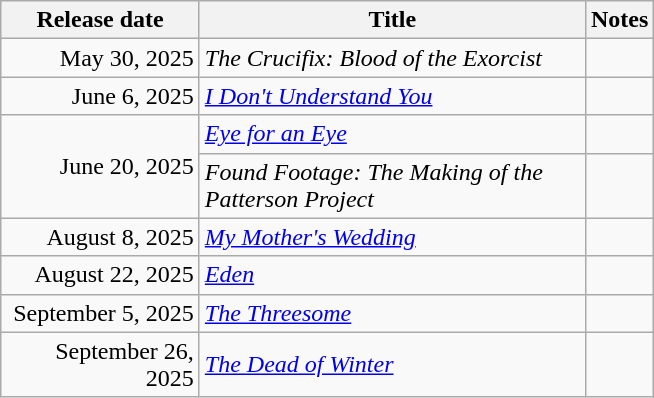<table class="wikitable sortable">
<tr>
<th style="width:125px;">Release date</th>
<th style="width:250px;">Title</th>
<th>Notes</th>
</tr>
<tr>
<td style="text-align:right;">May 30, 2025</td>
<td><em>The Crucifix: Blood of the Exorcist</em></td>
<td></td>
</tr>
<tr>
<td style="text-align:right;">June 6, 2025</td>
<td><em><a href='#'> I Don't Understand You</a></em></td>
<td></td>
</tr>
<tr>
<td rowspan="2" style="text-align:right;">June 20, 2025</td>
<td><em><a href='#'> Eye for an Eye</a></em></td>
<td></td>
</tr>
<tr>
<td><em>Found Footage: The Making of the Patterson Project</em></td>
<td></td>
</tr>
<tr>
<td style="text-align:right;">August 8, 2025</td>
<td><em><a href='#'>My Mother's Wedding</a></em></td>
<td></td>
</tr>
<tr>
<td style="text-align:right;">August 22, 2025</td>
<td><em><a href='#'> Eden</a></em></td>
<td></td>
</tr>
<tr>
<td style="text-align:right;">September 5, 2025</td>
<td><em><a href='#'>The Threesome</a></em></td>
<td></td>
</tr>
<tr>
<td style="text-align:right;">September 26, 2025</td>
<td><em><a href='#'> The Dead of Winter</a></em></td>
<td></td>
</tr>
</table>
